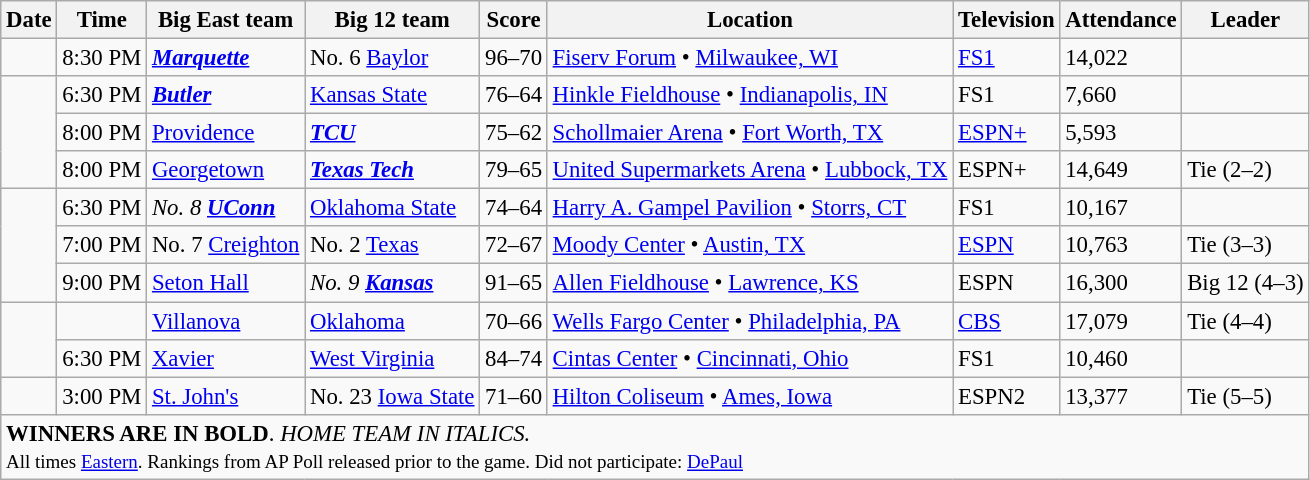<table class="wikitable" style="font-size: 95%">
<tr>
<th>Date</th>
<th>Time</th>
<th>Big East team</th>
<th>Big 12 team</th>
<th>Score</th>
<th>Location</th>
<th>Television</th>
<th>Attendance</th>
<th>Leader</th>
</tr>
<tr>
<td></td>
<td>8:30 PM</td>
<td><strong><a href='#'><em>Marquette</em></a></strong></td>
<td>No. 6 <a href='#'>Baylor</a></td>
<td>96–70</td>
<td><a href='#'>Fiserv Forum</a> • <a href='#'>Milwaukee, WI</a></td>
<td><a href='#'>FS1</a></td>
<td>14,022</td>
<td></td>
</tr>
<tr>
<td rowspan="3"></td>
<td>6:30 PM</td>
<td><strong><a href='#'><em>Butler</em></a></strong></td>
<td><a href='#'>Kansas State</a></td>
<td>76–64</td>
<td><a href='#'>Hinkle Fieldhouse</a> • <a href='#'>Indianapolis, IN</a></td>
<td>FS1</td>
<td>7,660</td>
<td></td>
</tr>
<tr>
<td>8:00 PM</td>
<td><a href='#'>Providence</a></td>
<td><strong><em><a href='#'>TCU</a></em></strong></td>
<td>75–62</td>
<td><a href='#'>Schollmaier Arena</a> • <a href='#'>Fort Worth, TX</a></td>
<td><a href='#'>ESPN+</a></td>
<td>5,593</td>
<td></td>
</tr>
<tr>
<td>8:00 PM</td>
<td><a href='#'>Georgetown</a></td>
<td><strong><em><a href='#'>Texas Tech</a></em></strong></td>
<td>79–65</td>
<td><a href='#'>United Supermarkets Arena</a> • <a href='#'>Lubbock, TX</a></td>
<td>ESPN+</td>
<td>14,649</td>
<td>Tie (2–2)</td>
</tr>
<tr>
<td rowspan="3"></td>
<td>6:30 PM</td>
<td><em>No. 8 <strong><a href='#'>UConn</a><strong><em></td>
<td><a href='#'>Oklahoma State</a></td>
<td>74–64</td>
<td><a href='#'>Harry A. Gampel Pavilion</a> • <a href='#'>Storrs, CT</a></td>
<td>FS1</td>
<td>10,167</td>
<td></td>
</tr>
<tr>
<td>7:00 PM</td>
<td>No. 7 <a href='#'>Creighton</a></td>
<td></em>No. 2 </strong><a href='#'>Texas</a></em></strong></td>
<td>72–67</td>
<td><a href='#'>Moody Center</a> • <a href='#'>Austin, TX</a></td>
<td><a href='#'>ESPN</a></td>
<td>10,763</td>
<td>Tie (3–3)</td>
</tr>
<tr>
<td>9:00 PM</td>
<td><a href='#'>Seton Hall</a></td>
<td><em>No. 9 <strong><a href='#'>Kansas</a><strong><em></td>
<td>91–65</td>
<td><a href='#'>Allen Fieldhouse</a> • <a href='#'>Lawrence, KS</a></td>
<td>ESPN</td>
<td>16,300</td>
<td>Big 12 (4–3)</td>
</tr>
<tr>
<td rowspan="2"></td>
<td></td>
<td></strong><a href='#'></em>Villanova<em></a><strong></td>
<td><a href='#'>Oklahoma</a></td>
<td>70–66</td>
<td><a href='#'>Wells Fargo Center</a> • <a href='#'>Philadelphia, PA</a></td>
<td><a href='#'>CBS</a></td>
<td>17,079</td>
<td>Tie (4–4)</td>
</tr>
<tr>
<td>6:30 PM</td>
<td></strong><a href='#'></em>Xavier<em></a><strong></td>
<td><a href='#'>West Virginia</a></td>
<td>84–74</td>
<td><a href='#'>Cintas Center</a> • <a href='#'>Cincinnati, Ohio</a></td>
<td>FS1</td>
<td>10,460</td>
<td></td>
</tr>
<tr>
<td></td>
<td>3:00 PM</td>
<td><a href='#'>St. John's</a></td>
<td></em>No. 23 </strong><a href='#'>Iowa State</a></em></strong></td>
<td>71–60</td>
<td><a href='#'>Hilton Coliseum</a> • <a href='#'>Ames, Iowa</a></td>
<td>ESPN2</td>
<td>13,377</td>
<td>Tie (5–5)</td>
</tr>
<tr>
<td colspan="9"><strong>WINNERS ARE IN BOLD</strong>. <em>HOME TEAM IN ITALICS.</em><br><small> All times <a href='#'>Eastern</a>. Rankings from AP Poll released prior to the game. Did not participate: <a href='#'>DePaul</a></small></td>
</tr>
</table>
